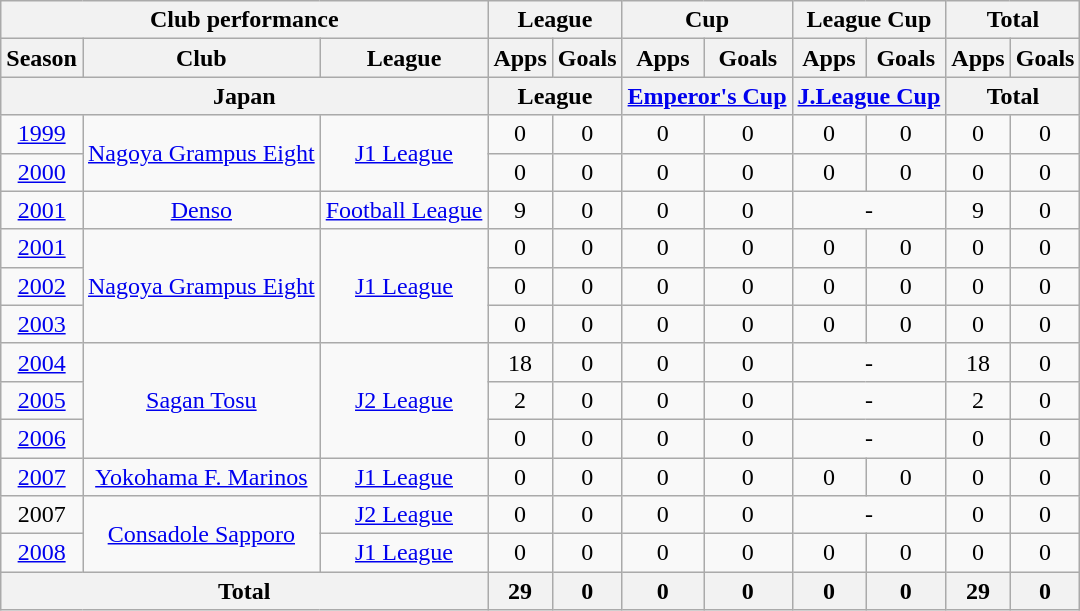<table class="wikitable" style="text-align:center;">
<tr>
<th colspan=3>Club performance</th>
<th colspan=2>League</th>
<th colspan=2>Cup</th>
<th colspan=2>League Cup</th>
<th colspan=2>Total</th>
</tr>
<tr>
<th>Season</th>
<th>Club</th>
<th>League</th>
<th>Apps</th>
<th>Goals</th>
<th>Apps</th>
<th>Goals</th>
<th>Apps</th>
<th>Goals</th>
<th>Apps</th>
<th>Goals</th>
</tr>
<tr>
<th colspan=3>Japan</th>
<th colspan=2>League</th>
<th colspan=2><a href='#'>Emperor's Cup</a></th>
<th colspan=2><a href='#'>J.League Cup</a></th>
<th colspan=2>Total</th>
</tr>
<tr>
<td><a href='#'>1999</a></td>
<td rowspan="2"><a href='#'>Nagoya Grampus Eight</a></td>
<td rowspan="2"><a href='#'>J1 League</a></td>
<td>0</td>
<td>0</td>
<td>0</td>
<td>0</td>
<td>0</td>
<td>0</td>
<td>0</td>
<td>0</td>
</tr>
<tr>
<td><a href='#'>2000</a></td>
<td>0</td>
<td>0</td>
<td>0</td>
<td>0</td>
<td>0</td>
<td>0</td>
<td>0</td>
<td>0</td>
</tr>
<tr>
<td><a href='#'>2001</a></td>
<td><a href='#'>Denso</a></td>
<td><a href='#'>Football League</a></td>
<td>9</td>
<td>0</td>
<td>0</td>
<td>0</td>
<td colspan="2">-</td>
<td>9</td>
<td>0</td>
</tr>
<tr>
<td><a href='#'>2001</a></td>
<td rowspan="3"><a href='#'>Nagoya Grampus Eight</a></td>
<td rowspan="3"><a href='#'>J1 League</a></td>
<td>0</td>
<td>0</td>
<td>0</td>
<td>0</td>
<td>0</td>
<td>0</td>
<td>0</td>
<td>0</td>
</tr>
<tr>
<td><a href='#'>2002</a></td>
<td>0</td>
<td>0</td>
<td>0</td>
<td>0</td>
<td>0</td>
<td>0</td>
<td>0</td>
<td>0</td>
</tr>
<tr>
<td><a href='#'>2003</a></td>
<td>0</td>
<td>0</td>
<td>0</td>
<td>0</td>
<td>0</td>
<td>0</td>
<td>0</td>
<td>0</td>
</tr>
<tr>
<td><a href='#'>2004</a></td>
<td rowspan="3"><a href='#'>Sagan Tosu</a></td>
<td rowspan="3"><a href='#'>J2 League</a></td>
<td>18</td>
<td>0</td>
<td>0</td>
<td>0</td>
<td colspan="2">-</td>
<td>18</td>
<td>0</td>
</tr>
<tr>
<td><a href='#'>2005</a></td>
<td>2</td>
<td>0</td>
<td>0</td>
<td>0</td>
<td colspan="2">-</td>
<td>2</td>
<td>0</td>
</tr>
<tr>
<td><a href='#'>2006</a></td>
<td>0</td>
<td>0</td>
<td>0</td>
<td>0</td>
<td colspan="2">-</td>
<td>0</td>
<td>0</td>
</tr>
<tr>
<td><a href='#'>2007</a></td>
<td><a href='#'>Yokohama F. Marinos</a></td>
<td><a href='#'>J1 League</a></td>
<td>0</td>
<td>0</td>
<td>0</td>
<td>0</td>
<td>0</td>
<td>0</td>
<td>0</td>
<td>0</td>
</tr>
<tr>
<td>2007</td>
<td rowspan="2"><a href='#'>Consadole Sapporo</a></td>
<td><a href='#'>J2 League</a></td>
<td>0</td>
<td>0</td>
<td>0</td>
<td>0</td>
<td colspan="2">-</td>
<td>0</td>
<td>0</td>
</tr>
<tr>
<td><a href='#'>2008</a></td>
<td><a href='#'>J1 League</a></td>
<td>0</td>
<td>0</td>
<td>0</td>
<td>0</td>
<td>0</td>
<td>0</td>
<td>0</td>
<td>0</td>
</tr>
<tr>
<th colspan=3>Total</th>
<th>29</th>
<th>0</th>
<th>0</th>
<th>0</th>
<th>0</th>
<th>0</th>
<th>29</th>
<th>0</th>
</tr>
</table>
